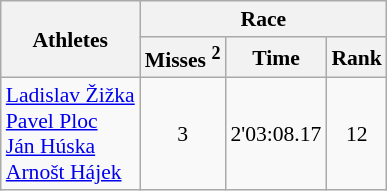<table class="wikitable" border="1" style="font-size:90%">
<tr>
<th rowspan=2>Athletes</th>
<th colspan=3>Race</th>
</tr>
<tr>
<th>Misses <sup>2</sup></th>
<th>Time</th>
<th>Rank</th>
</tr>
<tr>
<td><a href='#'>Ladislav Žižka</a><br><a href='#'>Pavel Ploc</a><br><a href='#'>Ján Húska</a><br><a href='#'>Arnošt Hájek</a></td>
<td align=center>3</td>
<td align=center>2'03:08.17</td>
<td align=center>12</td>
</tr>
</table>
